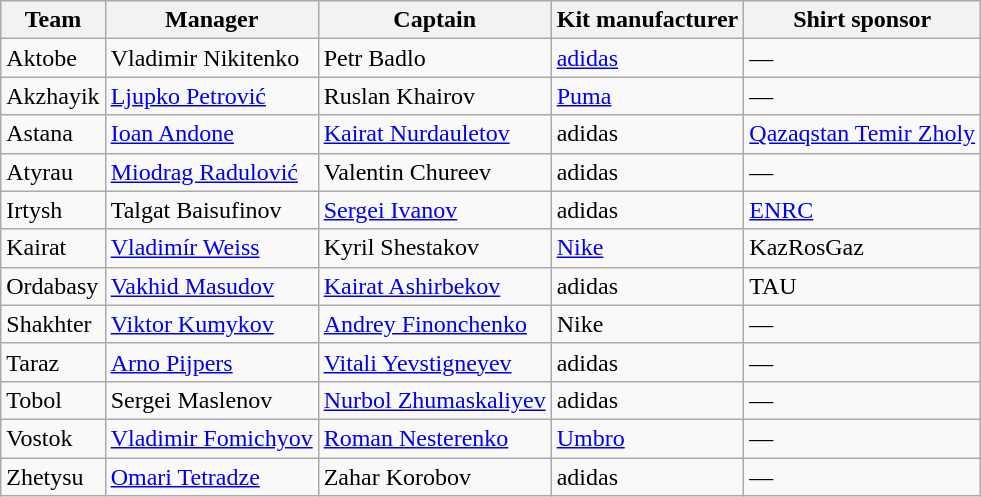<table class="wikitable sortable">
<tr>
<th>Team</th>
<th>Manager</th>
<th>Captain</th>
<th>Kit manufacturer</th>
<th>Shirt sponsor</th>
</tr>
<tr>
<td>Aktobe</td>
<td> Vladimir Nikitenko</td>
<td> Petr Badlo</td>
<td><a href='#'>adidas</a></td>
<td>—</td>
</tr>
<tr>
<td>Akzhayik</td>
<td> <a href='#'>Ljupko Petrović</a></td>
<td> Ruslan Khairov</td>
<td><a href='#'>Puma</a></td>
<td>—</td>
</tr>
<tr>
<td>Astana</td>
<td> <a href='#'>Ioan Andone</a></td>
<td> <a href='#'>Kairat Nurdauletov</a></td>
<td>adidas</td>
<td><a href='#'>Qazaqstan Temir Zholy</a></td>
</tr>
<tr>
<td>Atyrau</td>
<td> <a href='#'>Miodrag Radulović</a></td>
<td> Valentin Chureev</td>
<td>adidas</td>
<td>—</td>
</tr>
<tr>
<td>Irtysh</td>
<td> Talgat Baisufinov</td>
<td> <a href='#'>Sergei Ivanov</a></td>
<td>adidas</td>
<td><a href='#'>ENRC</a></td>
</tr>
<tr>
<td>Kairat</td>
<td> <a href='#'>Vladimír Weiss</a></td>
<td> Kyril Shestakov</td>
<td><a href='#'>Nike</a></td>
<td>KazRosGaz</td>
</tr>
<tr>
<td>Ordabasy</td>
<td> <a href='#'>Vakhid Masudov</a></td>
<td> <a href='#'>Kairat Ashirbekov</a></td>
<td>adidas</td>
<td>TAU</td>
</tr>
<tr>
<td>Shakhter</td>
<td> <a href='#'>Viktor Kumykov</a></td>
<td> <a href='#'>Andrey Finonchenko</a></td>
<td>Nike</td>
<td>—</td>
</tr>
<tr>
<td>Taraz</td>
<td> <a href='#'>Arno Pijpers</a></td>
<td> <a href='#'>Vitali Yevstigneyev</a></td>
<td>adidas</td>
<td>—</td>
</tr>
<tr>
<td>Tobol</td>
<td> Sergei Maslenov</td>
<td> <a href='#'>Nurbol Zhumaskaliyev</a></td>
<td>adidas</td>
<td>—</td>
</tr>
<tr>
<td>Vostok</td>
<td> <a href='#'>Vladimir Fomichyov</a></td>
<td> <a href='#'>Roman Nesterenko</a></td>
<td><a href='#'>Umbro</a></td>
<td>—</td>
</tr>
<tr>
<td>Zhetysu</td>
<td> <a href='#'>Omari Tetradze</a></td>
<td> Zahar Korobov</td>
<td>adidas</td>
<td>—</td>
</tr>
</table>
